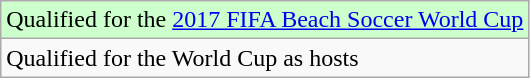<table class="wikitable">
<tr bgcolor="#ccffcc">
<td>Qualified for the <a href='#'>2017 FIFA Beach Soccer World Cup</a></td>
</tr>
<tr>
<td> Qualified for the World Cup as hosts</td>
</tr>
</table>
